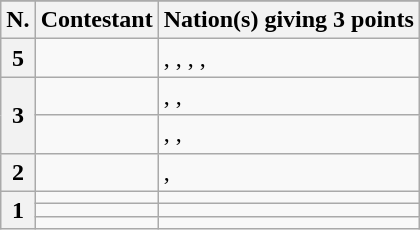<table class="wikitable plainrowheaders">
<tr>
</tr>
<tr>
<th scope="col">N.</th>
<th scope="col">Contestant</th>
<th scope="col">Nation(s) giving 3 points</th>
</tr>
<tr>
<th scope="row">5</th>
<td><strong></strong></td>
<td>, , , , </td>
</tr>
<tr>
<th scope="row" rowspan="2">3</th>
<td></td>
<td>, , </td>
</tr>
<tr>
<td></td>
<td>, , </td>
</tr>
<tr>
<th scope="row">2</th>
<td></td>
<td>, </td>
</tr>
<tr>
<th scope="row" rowspan="3">1</th>
<td></td>
<td></td>
</tr>
<tr>
<td></td>
<td></td>
</tr>
<tr>
<td></td>
<td></td>
</tr>
</table>
